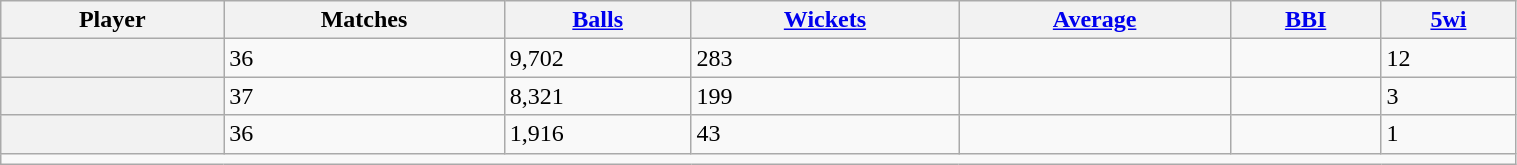<table class="wikitable sortable plainrowheaders" style="width:80%;">
<tr>
<th>Player</th>
<th>Matches</th>
<th><a href='#'>Balls</a></th>
<th><a href='#'>Wickets</a></th>
<th><a href='#'>Average</a></th>
<th><a href='#'>BBI</a></th>
<th><a href='#'>5wi</a></th>
</tr>
<tr>
<th scope="row"></th>
<td>36</td>
<td>9,702</td>
<td>283</td>
<td></td>
<td></td>
<td>12</td>
</tr>
<tr>
<th scope="row"></th>
<td>37</td>
<td>8,321</td>
<td>199</td>
<td></td>
<td></td>
<td>3</td>
</tr>
<tr>
<th scope="row"></th>
<td>36</td>
<td>1,916</td>
<td>43</td>
<td></td>
<td></td>
<td>1</td>
</tr>
<tr class="unsortable">
<td colspan="7"></td>
</tr>
</table>
